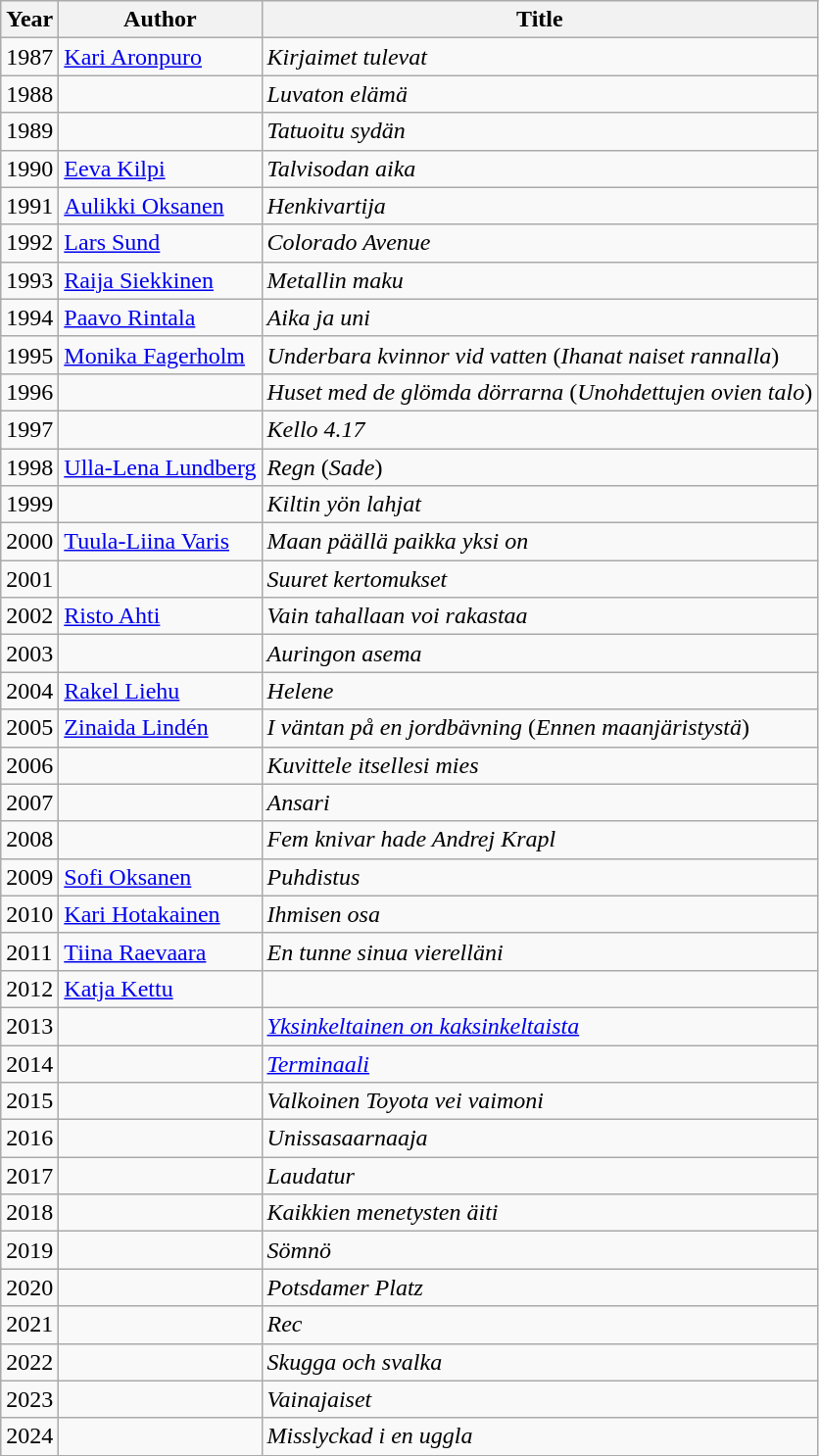<table class="sortable wikitable" style="text-align:left">
<tr>
<th>Year</th>
<th>Author</th>
<th>Title</th>
</tr>
<tr>
<td>1987</td>
<td><a href='#'>Kari Aronpuro</a></td>
<td><em>Kirjaimet tulevat</em></td>
</tr>
<tr>
<td>1988</td>
<td></td>
<td><em>Luvaton elämä</em></td>
</tr>
<tr>
<td>1989</td>
<td></td>
<td><em>Tatuoitu sydän</em></td>
</tr>
<tr>
<td>1990</td>
<td><a href='#'>Eeva Kilpi</a></td>
<td><em>Talvisodan aika</em></td>
</tr>
<tr>
<td>1991</td>
<td><a href='#'>Aulikki Oksanen</a></td>
<td><em>Henkivartija</em></td>
</tr>
<tr>
<td>1992</td>
<td><a href='#'>Lars Sund</a></td>
<td><em>Colorado Avenue</em></td>
</tr>
<tr>
<td>1993</td>
<td><a href='#'>Raija Siekkinen</a></td>
<td><em>Metallin maku</em></td>
</tr>
<tr>
<td>1994</td>
<td><a href='#'>Paavo Rintala</a></td>
<td><em>Aika ja uni</em></td>
</tr>
<tr>
<td>1995</td>
<td><a href='#'>Monika Fagerholm</a></td>
<td><em>Underbara kvinnor vid vatten</em> (<em>Ihanat naiset rannalla</em>)</td>
</tr>
<tr>
<td>1996</td>
<td></td>
<td><em>Huset med de glömda dörrarna</em> (<em>Unohdettujen ovien talo</em>)</td>
</tr>
<tr>
<td>1997</td>
<td></td>
<td><em>Kello 4.17</em></td>
</tr>
<tr>
<td>1998</td>
<td><a href='#'>Ulla-Lena Lundberg</a></td>
<td><em>Regn</em> (<em>Sade</em>)</td>
</tr>
<tr>
<td>1999</td>
<td></td>
<td><em>Kiltin yön lahjat</em></td>
</tr>
<tr>
<td>2000</td>
<td><a href='#'>Tuula-Liina Varis</a></td>
<td><em>Maan päällä paikka yksi on</em></td>
</tr>
<tr>
<td>2001</td>
<td></td>
<td><em>Suuret kertomukset</em></td>
</tr>
<tr>
<td>2002</td>
<td><a href='#'>Risto Ahti</a></td>
<td><em>Vain tahallaan voi rakastaa</em></td>
</tr>
<tr>
<td>2003</td>
<td></td>
<td><em>Auringon asema</em></td>
</tr>
<tr>
<td>2004</td>
<td><a href='#'>Rakel Liehu</a></td>
<td><em>Helene</em></td>
</tr>
<tr>
<td>2005</td>
<td><a href='#'>Zinaida Lindén</a></td>
<td><em>I väntan på en jordbävning</em> (<em>Ennen maanjäristystä</em>)</td>
</tr>
<tr>
<td>2006</td>
<td></td>
<td><em>Kuvittele itsellesi mies</em></td>
</tr>
<tr>
<td>2007</td>
<td></td>
<td><em>Ansari</em></td>
</tr>
<tr>
<td>2008</td>
<td></td>
<td><em>Fem knivar hade Andrej Krapl</em></td>
</tr>
<tr>
<td>2009</td>
<td><a href='#'>Sofi Oksanen</a></td>
<td><em>Puhdistus</em></td>
</tr>
<tr>
<td>2010</td>
<td><a href='#'>Kari Hotakainen</a></td>
<td><em>Ihmisen osa</em></td>
</tr>
<tr>
<td>2011</td>
<td><a href='#'>Tiina Raevaara</a></td>
<td><em>En tunne sinua vierelläni</em></td>
</tr>
<tr>
<td>2012</td>
<td><a href='#'>Katja Kettu</a></td>
<td><em></em></td>
</tr>
<tr>
<td>2013</td>
<td></td>
<td><em><a href='#'>Yksinkeltainen on kaksinkeltaista</a></em></td>
</tr>
<tr>
<td>2014</td>
<td></td>
<td><em><a href='#'>Terminaali</a></em></td>
</tr>
<tr>
<td>2015</td>
<td></td>
<td><em>Valkoinen Toyota vei vaimoni</em></td>
</tr>
<tr>
<td>2016</td>
<td></td>
<td><em>Unissasaarnaaja</em></td>
</tr>
<tr>
<td>2017</td>
<td></td>
<td><em>Laudatur</em></td>
</tr>
<tr>
<td>2018</td>
<td></td>
<td><em>Kaikkien menetysten äiti</em></td>
</tr>
<tr>
<td>2019</td>
<td></td>
<td><em>Sömnö</em></td>
</tr>
<tr>
<td>2020</td>
<td></td>
<td><em>Potsdamer Platz</em></td>
</tr>
<tr>
<td>2021</td>
<td></td>
<td><em>Rec</em></td>
</tr>
<tr>
<td>2022</td>
<td></td>
<td><em>Skugga och svalka</em></td>
</tr>
<tr>
<td>2023</td>
<td></td>
<td><em>Vainajaiset</em></td>
</tr>
<tr>
<td>2024</td>
<td></td>
<td><em>Misslyckad i en uggla</em></td>
</tr>
</table>
